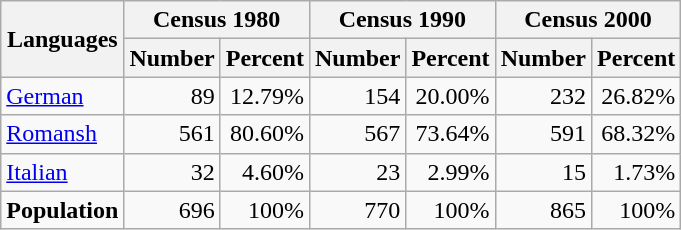<table class="wikitable">
<tr ---->
<th rowspan="2">Languages</th>
<th colspan="2">Census 1980</th>
<th colspan="2">Census 1990</th>
<th colspan="2">Census 2000</th>
</tr>
<tr ---->
<th>Number</th>
<th>Percent</th>
<th>Number</th>
<th>Percent</th>
<th>Number</th>
<th>Percent</th>
</tr>
<tr ---->
<td><a href='#'>German</a></td>
<td align=right>89</td>
<td align=right>12.79%</td>
<td align=right>154</td>
<td align=right>20.00%</td>
<td align=right>232</td>
<td align=right>26.82%</td>
</tr>
<tr ---->
<td><a href='#'>Romansh</a></td>
<td align=right>561</td>
<td align=right>80.60%</td>
<td align=right>567</td>
<td align=right>73.64%</td>
<td align=right>591</td>
<td align=right>68.32%</td>
</tr>
<tr ---->
<td><a href='#'>Italian</a></td>
<td align=right>32</td>
<td align=right>4.60%</td>
<td align=right>23</td>
<td align=right>2.99%</td>
<td align=right>15</td>
<td align=right>1.73%</td>
</tr>
<tr ---->
<td><strong>Population</strong></td>
<td align=right>696</td>
<td align=right>100%</td>
<td align=right>770</td>
<td align=right>100%</td>
<td align=right>865</td>
<td align=right>100%</td>
</tr>
</table>
